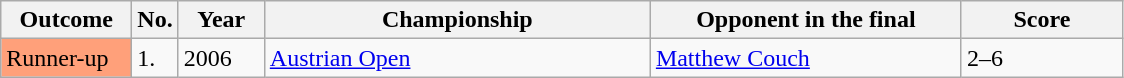<table class="sortable wikitable">
<tr>
<th width="80">Outcome</th>
<th width="20">No.</th>
<th width="50">Year</th>
<th width="250">Championship</th>
<th width="200">Opponent in the final</th>
<th width="100">Score</th>
</tr>
<tr>
<td style="background:#ffa07a;">Runner-up</td>
<td>1.</td>
<td>2006</td>
<td><a href='#'>Austrian Open</a></td>
<td> <a href='#'>Matthew Couch</a></td>
<td>2–6</td>
</tr>
</table>
